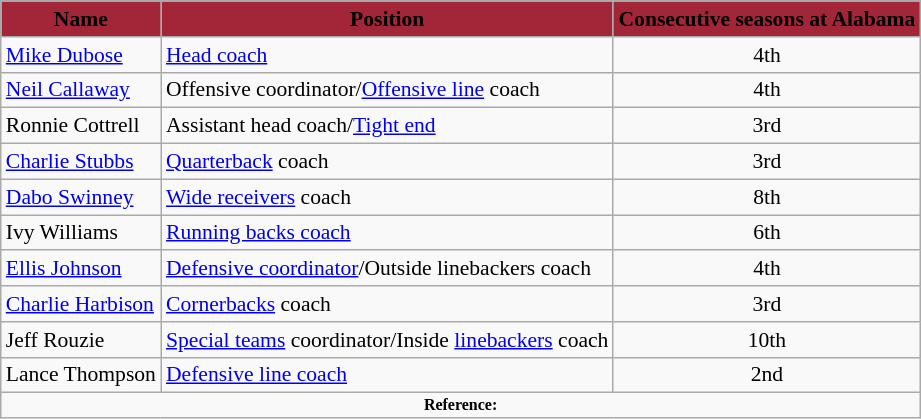<table class="wikitable" style="font-size:90%;">
<tr>
<th style="background:#A32638;"><span>Name</span></th>
<th style="background:#A32638;"><span>Position</span></th>
<th style="background:#A32638;"><span>Consecutive seasons at Alabama </span></th>
</tr>
<tr>
<td><a href='#'>Mike Dubose</a></td>
<td><a href='#'>Head coach</a></td>
<td align=center>4th</td>
</tr>
<tr>
<td><a href='#'>Neil Callaway</a></td>
<td>Offensive coordinator/<a href='#'>Offensive line</a> coach</td>
<td align=center>4th</td>
</tr>
<tr>
<td>Ronnie Cottrell</td>
<td>Assistant head coach/<a href='#'>Tight end</a></td>
<td align=center>3rd</td>
</tr>
<tr>
<td><a href='#'>Charlie Stubbs</a></td>
<td><a href='#'>Quarterback</a> coach</td>
<td align=center>3rd</td>
</tr>
<tr>
<td><a href='#'>Dabo Swinney</a></td>
<td><a href='#'>Wide receivers</a> coach</td>
<td align=center>8th</td>
</tr>
<tr>
<td>Ivy Williams</td>
<td><a href='#'>Running backs coach</a></td>
<td align=center>6th</td>
</tr>
<tr>
<td><a href='#'>Ellis Johnson</a></td>
<td><a href='#'>Defensive coordinator</a>/Outside linebackers coach</td>
<td align=center>4th</td>
</tr>
<tr>
<td><a href='#'>Charlie Harbison</a></td>
<td><a href='#'>Cornerbacks</a> coach</td>
<td align=center>3rd</td>
</tr>
<tr>
<td>Jeff Rouzie</td>
<td><a href='#'>Special teams</a> coordinator/Inside <a href='#'>linebackers</a> coach</td>
<td align=center>10th</td>
</tr>
<tr>
<td>Lance Thompson</td>
<td><a href='#'>Defensive line coach</a></td>
<td align=center>2nd</td>
</tr>
<tr>
<td colspan="4"  style="font-size:8pt; text-align:center;"><strong>Reference:</strong></td>
</tr>
</table>
